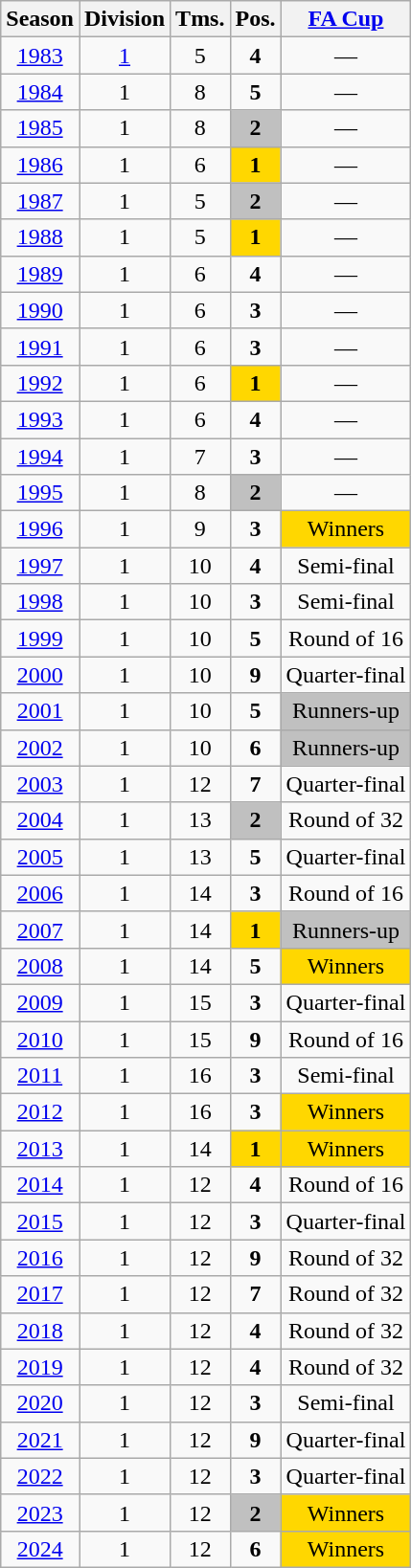<table class="wikitable">
<tr>
<th>Season</th>
<th>Division</th>
<th>Tms.</th>
<th>Pos.</th>
<th><a href='#'>FA Cup</a></th>
</tr>
<tr>
<td align=center><a href='#'>1983</a></td>
<td align=center><a href='#'>1</a></td>
<td align=center>5</td>
<td align=center><strong>4</strong></td>
<td align=center>—</td>
</tr>
<tr>
<td align=center><a href='#'>1984</a></td>
<td align=center>1</td>
<td align=center>8</td>
<td align=center><strong>5</strong></td>
<td align=center>—</td>
</tr>
<tr>
<td align=center><a href='#'>1985</a></td>
<td align=center>1</td>
<td align=center>8</td>
<td align=center bgcolor=silver><strong>2</strong></td>
<td align=center>—</td>
</tr>
<tr>
<td align=center><a href='#'>1986</a></td>
<td align=center>1</td>
<td align=center>6</td>
<td align=center bgcolor=gold><strong>1</strong></td>
<td align=center>—</td>
</tr>
<tr>
<td align=center><a href='#'>1987</a></td>
<td align=center>1</td>
<td align=center>5</td>
<td align=center bgcolor=silver><strong>2</strong></td>
<td align=center>—</td>
</tr>
<tr>
<td align=center><a href='#'>1988</a></td>
<td align=center>1</td>
<td align=center>5</td>
<td align=center bgcolor=gold><strong>1</strong></td>
<td align=center>—</td>
</tr>
<tr>
<td align=center><a href='#'>1989</a></td>
<td align=center>1</td>
<td align=center>6</td>
<td align=center><strong>4</strong></td>
<td align=center>—</td>
</tr>
<tr>
<td align=center><a href='#'>1990</a></td>
<td align=center>1</td>
<td align=center>6</td>
<td align=center><strong>3</strong></td>
<td align=center>—</td>
</tr>
<tr>
<td align=center><a href='#'>1991</a></td>
<td align=center>1</td>
<td align=center>6</td>
<td align=center><strong>3</strong></td>
<td align=center>—</td>
</tr>
<tr>
<td align=center><a href='#'>1992</a></td>
<td align=center>1</td>
<td align=center>6</td>
<td align=center bgcolor=gold><strong>1</strong></td>
<td align=center>—</td>
</tr>
<tr>
<td align=center><a href='#'>1993</a></td>
<td align=center>1</td>
<td align=center>6</td>
<td align=center><strong>4</strong></td>
<td align=center>—</td>
</tr>
<tr>
<td align=center><a href='#'>1994</a></td>
<td align=center>1</td>
<td align=center>7</td>
<td align=center><strong>3</strong></td>
<td align=center>—</td>
</tr>
<tr>
<td align=center><a href='#'>1995</a></td>
<td align=center>1</td>
<td align=center>8</td>
<td align=center bgcolor=silver><strong>2</strong></td>
<td align=center>—</td>
</tr>
<tr>
<td align=center><a href='#'>1996</a></td>
<td align=center>1</td>
<td align=center>9</td>
<td align=center><strong>3</strong></td>
<td align=center bgcolor=gold>Winners</td>
</tr>
<tr>
<td align=center><a href='#'>1997</a></td>
<td align=center>1</td>
<td align=center>10</td>
<td align=center><strong>4</strong></td>
<td align=center>Semi-final</td>
</tr>
<tr>
<td align=center><a href='#'>1998</a></td>
<td align=center>1</td>
<td align=center>10</td>
<td align=center><strong>3</strong></td>
<td align=center>Semi-final</td>
</tr>
<tr>
<td align=center><a href='#'>1999</a></td>
<td align=center>1</td>
<td align=center>10</td>
<td align=center><strong>5</strong></td>
<td align=center>Round of 16</td>
</tr>
<tr>
<td align=center><a href='#'>2000</a></td>
<td align=center>1</td>
<td align=center>10</td>
<td align=center><strong>9</strong></td>
<td align=center>Quarter-final</td>
</tr>
<tr>
<td align=center><a href='#'>2001</a></td>
<td align=center>1</td>
<td align=center>10</td>
<td align=center><strong>5</strong></td>
<td align=center bgcolor=silver>Runners-up</td>
</tr>
<tr>
<td align=center><a href='#'>2002</a></td>
<td align=center>1</td>
<td align=center>10</td>
<td align=center><strong>6</strong></td>
<td align=center bgcolor=silver>Runners-up</td>
</tr>
<tr>
<td align=center><a href='#'>2003</a></td>
<td align=center>1</td>
<td align=center>12</td>
<td align=center><strong>7</strong></td>
<td align=center>Quarter-final</td>
</tr>
<tr>
<td align=center><a href='#'>2004</a></td>
<td align=center>1</td>
<td align=center>13</td>
<td align=center bgcolor=silver><strong>2</strong></td>
<td align=center>Round of 32</td>
</tr>
<tr>
<td align=center><a href='#'>2005</a></td>
<td align=center>1</td>
<td align=center>13</td>
<td align=center><strong>5</strong></td>
<td align=center>Quarter-final</td>
</tr>
<tr>
<td align=center><a href='#'>2006</a></td>
<td align=center>1</td>
<td align=center>14</td>
<td align=center><strong>3</strong></td>
<td align=center>Round of 16</td>
</tr>
<tr>
<td align=center><a href='#'>2007</a></td>
<td align=center>1</td>
<td align=center>14</td>
<td align=center bgcolor=gold><strong>1</strong></td>
<td align=center bgcolor=silver>Runners-up</td>
</tr>
<tr>
<td align=center><a href='#'>2008</a></td>
<td align=center>1</td>
<td align=center>14</td>
<td align=center><strong>5</strong></td>
<td align=center bgcolor=gold>Winners</td>
</tr>
<tr>
<td align=center><a href='#'>2009</a></td>
<td align=center>1</td>
<td align=center>15</td>
<td align=center><strong>3</strong></td>
<td align=center>Quarter-final</td>
</tr>
<tr>
<td align=center><a href='#'>2010</a></td>
<td align=center>1</td>
<td align=center>15</td>
<td align=center><strong>9</strong></td>
<td align=center>Round of 16</td>
</tr>
<tr>
<td align=center><a href='#'>2011</a></td>
<td align=center>1</td>
<td align=center>16</td>
<td align=center><strong>3</strong></td>
<td align=center>Semi-final</td>
</tr>
<tr>
<td align=center><a href='#'>2012</a></td>
<td align=center>1</td>
<td align=center>16</td>
<td align=center><strong>3</strong></td>
<td align=center bgcolor=gold>Winners</td>
</tr>
<tr>
<td align=center><a href='#'>2013</a></td>
<td align=center>1</td>
<td align=center>14</td>
<td align=center bgcolor=gold><strong>1</strong></td>
<td align=center bgcolor=gold>Winners</td>
</tr>
<tr>
<td align=center><a href='#'>2014</a></td>
<td align=center>1</td>
<td align=center>12</td>
<td align=center><strong>4</strong></td>
<td align=center>Round of 16</td>
</tr>
<tr>
<td align=center><a href='#'>2015</a></td>
<td align=center>1</td>
<td align=center>12</td>
<td align=center><strong>3</strong></td>
<td align=center>Quarter-final</td>
</tr>
<tr>
<td align=center><a href='#'>2016</a></td>
<td align=center>1</td>
<td align=center>12</td>
<td align=center><strong>9</strong></td>
<td align=center>Round of 32</td>
</tr>
<tr>
<td align=center><a href='#'>2017</a></td>
<td align=center>1</td>
<td align=center>12</td>
<td align=center><strong>7</strong></td>
<td align=center>Round of 32</td>
</tr>
<tr>
<td align=center><a href='#'>2018</a></td>
<td align=center>1</td>
<td align=center>12</td>
<td align=center><strong>4</strong></td>
<td align=center>Round of 32</td>
</tr>
<tr>
<td align=center><a href='#'>2019</a></td>
<td align=center>1</td>
<td align=center>12</td>
<td align=center><strong>4</strong></td>
<td align=center>Round of 32</td>
</tr>
<tr>
<td align=center><a href='#'>2020</a></td>
<td align=center>1</td>
<td align=center>12</td>
<td align=center><strong>3</strong></td>
<td align=center>Semi-final</td>
</tr>
<tr>
<td align=center><a href='#'>2021</a></td>
<td align=center>1</td>
<td align=center>12</td>
<td align=center><strong>9</strong></td>
<td align=center>Quarter-final</td>
</tr>
<tr>
<td align=center><a href='#'>2022</a></td>
<td align=center>1</td>
<td align=center>12</td>
<td align=center><strong>3</strong></td>
<td align=center>Quarter-final</td>
</tr>
<tr>
<td align=center><a href='#'>2023</a></td>
<td align=center>1</td>
<td align=center>12</td>
<td align=center bgcolor=silver><strong>2</strong></td>
<td align=center bgcolor=gold>Winners</td>
</tr>
<tr>
<td align=center><a href='#'>2024</a></td>
<td align=center>1</td>
<td align=center>12</td>
<td align=center><strong>6</strong></td>
<td align=center bgcolor=gold>Winners</td>
</tr>
</table>
